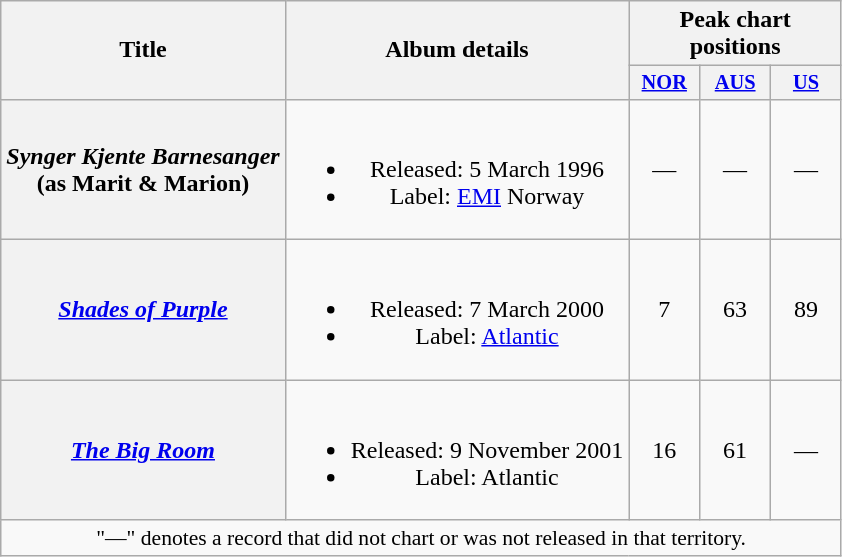<table class="wikitable plainrowheaders" style="text-align:center;">
<tr>
<th scope="col" rowspan="2">Title</th>
<th scope="col" rowspan="2">Album details</th>
<th scope="col" colspan="7">Peak chart positions</th>
</tr>
<tr>
<th scope="col" style="width:3em;font-size:85%;"><a href='#'>NOR</a><br></th>
<th scope="col" style="width:3em;font-size:85%;"><a href='#'>AUS</a><br></th>
<th scope="col" style="width:3em;font-size:85%;"><a href='#'>US</a><br></th>
</tr>
<tr>
<th scope="row"><em>Synger Kjente Barnesanger</em><br>(as Marit & Marion)</th>
<td><br><ul><li>Released: 5 March 1996</li><li>Label: <a href='#'>EMI</a> Norway</li></ul></td>
<td>—</td>
<td>—</td>
<td>—</td>
</tr>
<tr>
<th scope="row"><em><a href='#'>Shades of Purple</a></em></th>
<td><br><ul><li>Released: 7 March 2000</li><li>Label: <a href='#'>Atlantic</a></li></ul></td>
<td>7</td>
<td>63</td>
<td>89</td>
</tr>
<tr>
<th scope="row"><em><a href='#'>The Big Room</a></em></th>
<td><br><ul><li>Released: 9 November 2001</li><li>Label: Atlantic</li></ul></td>
<td>16</td>
<td>61</td>
<td>—</td>
</tr>
<tr>
<td colspan="6" style="font-size:90%">"—" denotes a record that did not chart or was not released in that territory.</td>
</tr>
</table>
